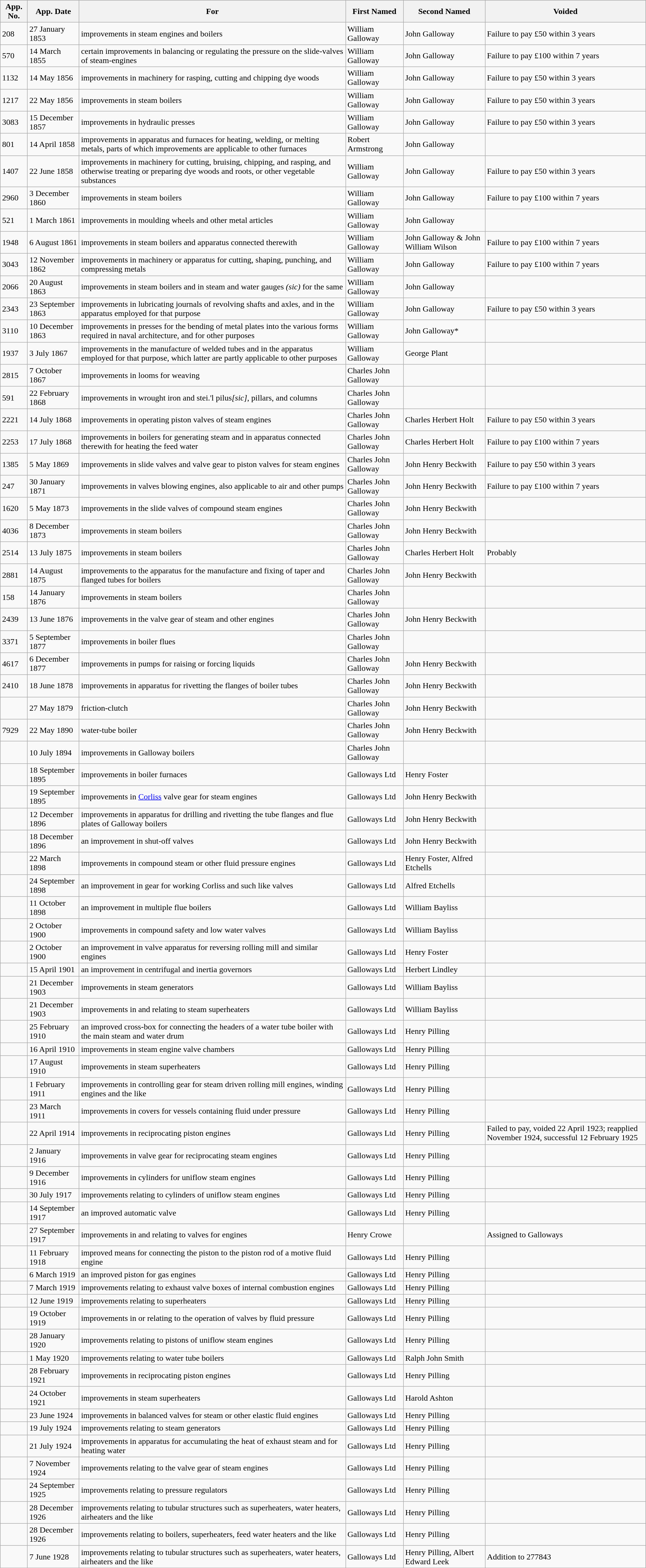<table class="wikitable collapsible collapsed" style="width: 100%; margin: 1em auto;">
<tr>
<th>App. No.</th>
<th>App. Date</th>
<th>For</th>
<th>First Named</th>
<th>Second Named</th>
<th>Voided</th>
</tr>
<tr>
<td>208</td>
<td>27 January 1853</td>
<td>improvements in steam engines and boilers</td>
<td>William Galloway</td>
<td>John Galloway</td>
<td>Failure to pay £50 within 3 years</td>
</tr>
<tr>
<td>570</td>
<td>14 March 1855</td>
<td>certain improvements in balancing or regulating the pressure on the slide-valves of steam-engines</td>
<td>William Galloway</td>
<td>John Galloway</td>
<td>Failure to pay £100 within 7 years</td>
</tr>
<tr>
<td>1132</td>
<td>14 May 1856</td>
<td>improvements in machinery for rasping, cutting and chipping dye woods</td>
<td>William Galloway</td>
<td>John Galloway</td>
<td>Failure to pay £50 within 3 years</td>
</tr>
<tr>
<td>1217</td>
<td>22 May 1856</td>
<td>improvements in steam boilers</td>
<td>William Galloway</td>
<td>John Galloway</td>
<td>Failure to pay £50 within 3 years</td>
</tr>
<tr>
<td>3083</td>
<td>15 December 1857</td>
<td>improvements in hydraulic presses</td>
<td>William Galloway</td>
<td>John Galloway</td>
<td>Failure to pay £50 within 3 years</td>
</tr>
<tr>
<td>801</td>
<td>14 April 1858</td>
<td>improvements in apparatus and furnaces for heating, welding, or melting metals, parts of which improvements are applicable to other furnaces</td>
<td>Robert Armstrong</td>
<td>John Galloway</td>
<td></td>
</tr>
<tr>
<td>1407</td>
<td>22 June 1858</td>
<td>improvements in machinery for cutting, bruising, chipping, and rasping, and otherwise treating or preparing dye woods and roots, or other vegetable substances</td>
<td>William Galloway</td>
<td>John Galloway</td>
<td>Failure to pay £50 within 3 years</td>
</tr>
<tr>
<td>2960</td>
<td>3 December 1860</td>
<td>improvements in steam boilers</td>
<td>William Galloway</td>
<td>John Galloway</td>
<td>Failure to pay £100 within 7 years</td>
</tr>
<tr>
<td>521</td>
<td>1 March 1861</td>
<td>improvements in moulding wheels and other metal articles</td>
<td>William Galloway</td>
<td>John Galloway</td>
<td></td>
</tr>
<tr>
<td>1948</td>
<td>6 August 1861</td>
<td>improvements in steam boilers and apparatus connected therewith</td>
<td>William Galloway</td>
<td>John Galloway & John William Wilson</td>
<td>Failure to pay £100 within 7 years</td>
</tr>
<tr>
<td>3043</td>
<td>12 November 1862</td>
<td>improvements in machinery or apparatus for cutting, shaping, punching, and compressing metals</td>
<td>William Galloway</td>
<td>John Galloway</td>
<td>Failure to pay £100 within 7 years</td>
</tr>
<tr>
<td>2066</td>
<td>20 August 1863</td>
<td>improvements in steam boilers and in steam and water gauges <em>(sic)</em> for the same</td>
<td>William Galloway</td>
<td>John Galloway</td>
<td></td>
</tr>
<tr>
<td>2343</td>
<td>23 September 1863</td>
<td>improvements in lubricating journals of revolving shafts and axles, and in the apparatus employed for that purpose</td>
<td>William Galloway</td>
<td>John Galloway</td>
<td>Failure to pay £50 within 3 years</td>
</tr>
<tr>
<td>3110</td>
<td>10 December 1863</td>
<td>improvements in presses for the bending of metal plates into the various forms required in naval architecture, and for other purposes</td>
<td>William Galloway</td>
<td>John Galloway*</td>
<td></td>
</tr>
<tr>
<td>1937</td>
<td>3 July 1867</td>
<td>improvements in the manufacture of welded tubes and in the apparatus employed for that purpose, which latter are partly applicable to other purposes</td>
<td>William Galloway</td>
<td>George Plant</td>
<td></td>
</tr>
<tr>
<td>2815</td>
<td>7 October 1867</td>
<td>improvements in looms for weaving</td>
<td>Charles John Galloway</td>
<td></td>
<td></td>
</tr>
<tr>
<td>591</td>
<td>22 February 1868</td>
<td>improvements in wrought iron and stei.'l pilus<em>[sic]</em>, pillars, and columns</td>
<td>Charles John Galloway</td>
<td></td>
<td></td>
</tr>
<tr>
<td>2221</td>
<td>14 July 1868</td>
<td>improvements in operating piston valves of steam engines</td>
<td>Charles John Galloway</td>
<td>Charles Herbert Holt</td>
<td>Failure to pay £50 within 3 years</td>
</tr>
<tr>
<td>2253</td>
<td>17 July 1868</td>
<td>improvements in boilers for generating steam and in apparatus connected therewith for heating the feed water</td>
<td>Charles John Galloway</td>
<td>Charles Herbert Holt</td>
<td>Failure to pay £100 within 7 years</td>
</tr>
<tr>
<td>1385</td>
<td>5 May 1869</td>
<td>improvements in slide valves and valve gear to piston valves for steam engines</td>
<td>Charles John Galloway</td>
<td>John Henry Beckwith</td>
<td>Failure to pay £50 within 3 years</td>
</tr>
<tr>
<td>247</td>
<td>30 January 1871</td>
<td>improvements in valves blowing engines, also applicable to air and other pumps</td>
<td>Charles John Galloway</td>
<td>John Henry Beckwith</td>
<td>Failure to pay £100 within 7 years</td>
</tr>
<tr>
<td>1620</td>
<td>5 May 1873</td>
<td>improvements in the slide valves of compound steam engines</td>
<td>Charles John Galloway</td>
<td>John Henry Beckwith</td>
<td></td>
</tr>
<tr>
<td>4036</td>
<td>8 December 1873</td>
<td>improvements in steam boilers</td>
<td>Charles John Galloway</td>
<td>John Henry Beckwith</td>
<td></td>
</tr>
<tr>
<td>2514</td>
<td>13 July 1875</td>
<td>improvements in steam boilers</td>
<td>Charles John Galloway</td>
<td>Charles Herbert Holt</td>
<td>Probably </td>
</tr>
<tr>
<td>2881</td>
<td>14 August 1875</td>
<td>improvements to the apparatus for the manufacture and fixing of taper and flanged tubes for boilers</td>
<td>Charles John Galloway</td>
<td>John Henry Beckwith</td>
<td></td>
</tr>
<tr>
<td>158</td>
<td>14 January 1876</td>
<td>improvements in steam boilers</td>
<td>Charles John Galloway</td>
<td></td>
<td></td>
</tr>
<tr>
<td>2439</td>
<td>13 June 1876</td>
<td>improvements in the valve gear of steam and other engines</td>
<td>Charles John Galloway</td>
<td>John Henry Beckwith</td>
<td></td>
</tr>
<tr>
<td>3371</td>
<td>5 September 1877</td>
<td>improvements in boiler flues</td>
<td>Charles John Galloway</td>
<td></td>
<td></td>
</tr>
<tr>
<td>4617</td>
<td>6 December 1877</td>
<td>improvements in pumps for raising or forcing liquids</td>
<td>Charles John Galloway</td>
<td>John Henry Beckwith</td>
<td></td>
</tr>
<tr>
<td>2410</td>
<td>18 June 1878</td>
<td>improvements in apparatus for rivetting the flanges of boiler tubes</td>
<td>Charles John Galloway</td>
<td>John Henry Beckwith</td>
<td></td>
</tr>
<tr>
<td></td>
<td>27 May 1879</td>
<td>friction-clutch</td>
<td>Charles John Galloway</td>
<td>John Henry Beckwith</td>
<td></td>
</tr>
<tr>
<td>7929</td>
<td>22 May 1890</td>
<td>water-tube boiler</td>
<td>Charles John Galloway</td>
<td>John Henry Beckwith</td>
<td></td>
</tr>
<tr>
<td></td>
<td>10 July 1894</td>
<td>improvements in Galloway boilers</td>
<td>Charles John Galloway</td>
<td></td>
<td></td>
</tr>
<tr>
<td></td>
<td>18 September 1895</td>
<td>improvements in boiler furnaces</td>
<td>Galloways Ltd</td>
<td>Henry Foster</td>
<td></td>
</tr>
<tr>
<td></td>
<td>19 September 1895</td>
<td>improvements in <a href='#'>Corliss</a> valve gear for steam engines</td>
<td>Galloways Ltd</td>
<td>John Henry Beckwith</td>
<td></td>
</tr>
<tr>
<td></td>
<td>12 December 1896</td>
<td>improvements in apparatus for drilling and rivetting the tube flanges and flue plates of Galloway boilers</td>
<td>Galloways Ltd</td>
<td>John Henry Beckwith</td>
<td></td>
</tr>
<tr>
<td></td>
<td>18 December 1896</td>
<td>an improvement in shut-off valves</td>
<td>Galloways Ltd</td>
<td>John Henry Beckwith</td>
<td></td>
</tr>
<tr>
<td></td>
<td>22 March 1898</td>
<td>improvements in compound steam or other fluid pressure engines</td>
<td>Galloways Ltd</td>
<td>Henry Foster, Alfred Etchells</td>
<td></td>
</tr>
<tr>
<td></td>
<td>24 September 1898</td>
<td>an improvement in gear for working Corliss and such like valves</td>
<td>Galloways Ltd</td>
<td>Alfred Etchells</td>
<td></td>
</tr>
<tr>
<td></td>
<td>11 October 1898</td>
<td>an improvement in multiple flue boilers</td>
<td>Galloways Ltd</td>
<td>William Bayliss</td>
<td></td>
</tr>
<tr>
<td></td>
<td>2 October 1900</td>
<td>improvements in compound safety and low water valves</td>
<td>Galloways Ltd</td>
<td>William Bayliss</td>
<td></td>
</tr>
<tr>
<td></td>
<td>2 October 1900</td>
<td>an improvement in valve apparatus for reversing rolling mill and similar engines</td>
<td>Galloways Ltd</td>
<td>Henry Foster</td>
<td></td>
</tr>
<tr>
<td></td>
<td>15 April 1901</td>
<td>an improvement in centrifugal and inertia governors</td>
<td>Galloways Ltd</td>
<td>Herbert Lindley</td>
<td></td>
</tr>
<tr>
<td></td>
<td>21 December 1903</td>
<td>improvements in steam generators</td>
<td>Galloways Ltd</td>
<td>William Bayliss</td>
<td></td>
</tr>
<tr>
<td></td>
<td>21 December 1903</td>
<td>improvements in and relating to steam superheaters</td>
<td>Galloways Ltd</td>
<td>William Bayliss</td>
<td></td>
</tr>
<tr>
<td></td>
<td>25 February 1910</td>
<td>an improved cross-box for connecting the headers of a water tube boiler with the main steam and water drum</td>
<td>Galloways Ltd</td>
<td>Henry Pilling</td>
<td></td>
</tr>
<tr>
<td></td>
<td>16 April 1910</td>
<td>improvements in steam engine valve chambers</td>
<td>Galloways Ltd</td>
<td>Henry Pilling</td>
<td></td>
</tr>
<tr>
<td></td>
<td>17 August 1910</td>
<td>improvements in steam superheaters</td>
<td>Galloways Ltd</td>
<td>Henry Pilling</td>
<td></td>
</tr>
<tr>
<td></td>
<td>1 February 1911</td>
<td>improvements in controlling gear for steam driven rolling mill engines, winding engines and the like</td>
<td>Galloways Ltd</td>
<td>Henry Pilling</td>
<td></td>
</tr>
<tr>
<td></td>
<td>23 March 1911</td>
<td>improvements in covers for vessels containing fluid under pressure</td>
<td>Galloways Ltd</td>
<td>Henry Pilling</td>
<td></td>
</tr>
<tr>
<td></td>
<td>22 April 1914</td>
<td>improvements in reciprocating piston engines</td>
<td>Galloways Ltd</td>
<td>Henry Pilling</td>
<td>Failed to pay, voided 22 April 1923; reapplied November 1924, successful 12 February 1925</td>
</tr>
<tr>
<td></td>
<td>2 January 1916</td>
<td>improvements in valve gear for reciprocating steam engines</td>
<td>Galloways Ltd</td>
<td>Henry Pilling</td>
<td></td>
</tr>
<tr>
<td></td>
<td>9 December 1916</td>
<td>improvements in cylinders for uniflow steam engines</td>
<td>Galloways Ltd</td>
<td>Henry Pilling</td>
<td></td>
</tr>
<tr>
<td></td>
<td>30 July 1917</td>
<td>improvements relating to cylinders of uniflow steam engines</td>
<td>Galloways Ltd</td>
<td>Henry Pilling</td>
<td></td>
</tr>
<tr>
<td></td>
<td>14 September 1917</td>
<td>an improved automatic valve</td>
<td>Galloways Ltd</td>
<td>Henry Pilling</td>
<td></td>
</tr>
<tr>
<td></td>
<td>27 September 1917</td>
<td>improvements in and relating to valves for engines</td>
<td>Henry Crowe</td>
<td></td>
<td>Assigned to Galloways </td>
</tr>
<tr>
<td></td>
<td>11 February 1918</td>
<td>improved means for connecting the piston to the piston rod of a motive fluid engine</td>
<td>Galloways Ltd</td>
<td>Henry Pilling</td>
<td></td>
</tr>
<tr>
<td></td>
<td>6 March 1919</td>
<td>an improved piston for gas engines</td>
<td>Galloways Ltd</td>
<td>Henry Pilling</td>
<td></td>
</tr>
<tr>
<td></td>
<td>7 March 1919</td>
<td>improvements relating to exhaust valve boxes of internal combustion engines</td>
<td>Galloways Ltd</td>
<td>Henry Pilling</td>
<td></td>
</tr>
<tr>
<td></td>
<td>12 June 1919</td>
<td>improvements relating to superheaters</td>
<td>Galloways Ltd</td>
<td>Henry Pilling</td>
<td></td>
</tr>
<tr>
<td></td>
<td>19 October 1919</td>
<td>improvements in or relating to the operation of valves by fluid pressure</td>
<td>Galloways Ltd</td>
<td>Henry Pilling</td>
<td></td>
</tr>
<tr>
<td></td>
<td>28 January 1920</td>
<td>improvements relating to pistons of uniflow steam engines</td>
<td>Galloways Ltd</td>
<td>Henry Pilling</td>
<td></td>
</tr>
<tr>
<td></td>
<td>1 May 1920</td>
<td>improvements relating to water tube boilers</td>
<td>Galloways Ltd</td>
<td>Ralph John Smith</td>
<td></td>
</tr>
<tr>
<td></td>
<td>28 February 1921</td>
<td>improvements in reciprocating piston engines</td>
<td>Galloways Ltd</td>
<td>Henry Pilling</td>
<td></td>
</tr>
<tr>
<td></td>
<td>24 October 1921</td>
<td>improvements in steam superheaters</td>
<td>Galloways Ltd</td>
<td>Harold Ashton</td>
<td></td>
</tr>
<tr>
<td></td>
<td>23 June 1924</td>
<td>improvements in balanced valves for steam or other elastic fluid engines</td>
<td>Galloways Ltd</td>
<td>Henry Pilling</td>
<td></td>
</tr>
<tr>
<td></td>
<td>19 July 1924</td>
<td>improvements relating to steam generators</td>
<td>Galloways Ltd</td>
<td>Henry Pilling</td>
<td></td>
</tr>
<tr>
<td></td>
<td>21 July 1924</td>
<td>improvements in apparatus for accumulating the heat of exhaust steam and for heating water</td>
<td>Galloways Ltd</td>
<td>Henry Pilling</td>
<td></td>
</tr>
<tr>
<td></td>
<td>7 November 1924</td>
<td>improvements relating to the valve gear of steam engines</td>
<td>Galloways Ltd</td>
<td>Henry Pilling</td>
<td></td>
</tr>
<tr>
<td></td>
<td>24 September 1925</td>
<td>improvements relating to pressure regulators</td>
<td>Galloways Ltd</td>
<td>Henry Pilling</td>
<td></td>
</tr>
<tr>
<td></td>
<td>28 December 1926</td>
<td>improvements relating to tubular structures such as superheaters, water heaters, airheaters and the like</td>
<td>Galloways Ltd</td>
<td>Henry Pilling</td>
<td></td>
</tr>
<tr>
<td></td>
<td>28 December 1926</td>
<td>improvements relating to boilers, superheaters, feed water heaters and the like</td>
<td>Galloways Ltd</td>
<td>Henry Pilling</td>
<td></td>
</tr>
<tr>
<td></td>
<td>7 June 1928</td>
<td>improvements relating to tubular structures such as superheaters, water heaters, airheaters and the like</td>
<td>Galloways Ltd</td>
<td>Henry Pilling, Albert Edward Leek</td>
<td>Addition to 277843</td>
</tr>
</table>
